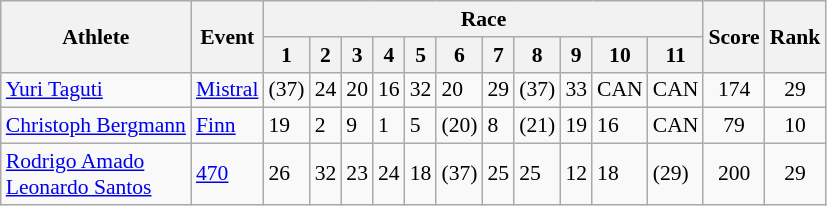<table class=wikitable style="font-size:90%">
<tr>
<th rowspan="2">Athlete</th>
<th rowspan="2">Event</th>
<th colspan="11">Race</th>
<th rowspan="2">Score</th>
<th rowspan="2">Rank</th>
</tr>
<tr>
<th>1</th>
<th>2</th>
<th>3</th>
<th>4</th>
<th>5</th>
<th>6</th>
<th>7</th>
<th>8</th>
<th>9</th>
<th>10</th>
<th>11</th>
</tr>
<tr>
<td><a href='#'>Yuri Taguti</a></td>
<td><a href='#'>Mistral</a></td>
<td>(37)</td>
<td>24</td>
<td>20</td>
<td>16</td>
<td>32</td>
<td>20</td>
<td>29</td>
<td>(37)</td>
<td>33</td>
<td>CAN</td>
<td>CAN</td>
<td align=center>174</td>
<td align=center>29</td>
</tr>
<tr>
<td><a href='#'>Christoph Bergmann</a></td>
<td><a href='#'>Finn</a></td>
<td>19</td>
<td>2</td>
<td>9</td>
<td>1</td>
<td>5</td>
<td>(20)</td>
<td>8</td>
<td>(21)</td>
<td>19</td>
<td>16</td>
<td>CAN</td>
<td align=center>79</td>
<td align=center>10</td>
</tr>
<tr>
<td><a href='#'>Rodrigo Amado</a><br><a href='#'>Leonardo Santos</a></td>
<td><a href='#'>470</a></td>
<td>26</td>
<td>32</td>
<td>23</td>
<td>24</td>
<td>18</td>
<td>(37)</td>
<td>25</td>
<td>25</td>
<td>12</td>
<td>18</td>
<td>(29)</td>
<td align=center>200</td>
<td align=center>29</td>
</tr>
</table>
